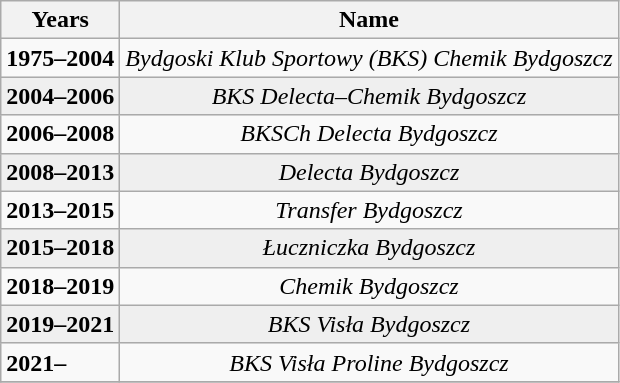<table class="wikitable" style="font-size:100%">
<tr>
<th>Years</th>
<th>Name</th>
</tr>
<tr>
<td><strong>1975–2004</strong></td>
<td align=center><em>Bydgoski Klub Sportowy (BKS) Chemik Bydgoszcz</em></td>
</tr>
<tr style="background:#EFEFEF">
<td><strong>2004–2006</strong></td>
<td align=center><em>BKS Delecta–Chemik Bydgoszcz</em></td>
</tr>
<tr>
<td><strong>2006–2008</strong></td>
<td align=center><em>BKSCh Delecta Bydgoszcz</em></td>
</tr>
<tr style="background:#EFEFEF">
<td><strong>2008–2013</strong></td>
<td align=center><em>Delecta Bydgoszcz</em></td>
</tr>
<tr>
<td><strong>2013–2015</strong></td>
<td align=center><em>Transfer Bydgoszcz</em></td>
</tr>
<tr style="background:#EFEFEF">
<td><strong>2015–2018</strong></td>
<td align=center><em>Łuczniczka Bydgoszcz</em></td>
</tr>
<tr>
<td><strong>2018–2019</strong></td>
<td align=center><em>Chemik Bydgoszcz</em></td>
</tr>
<tr style="background:#EFEFEF">
<td><strong>2019–2021</strong></td>
<td align=center><em>BKS Visła Bydgoszcz</em></td>
</tr>
<tr>
<td><strong>2021–</strong></td>
<td align=center><em>BKS Visła Proline Bydgoszcz</em></td>
</tr>
<tr>
</tr>
</table>
